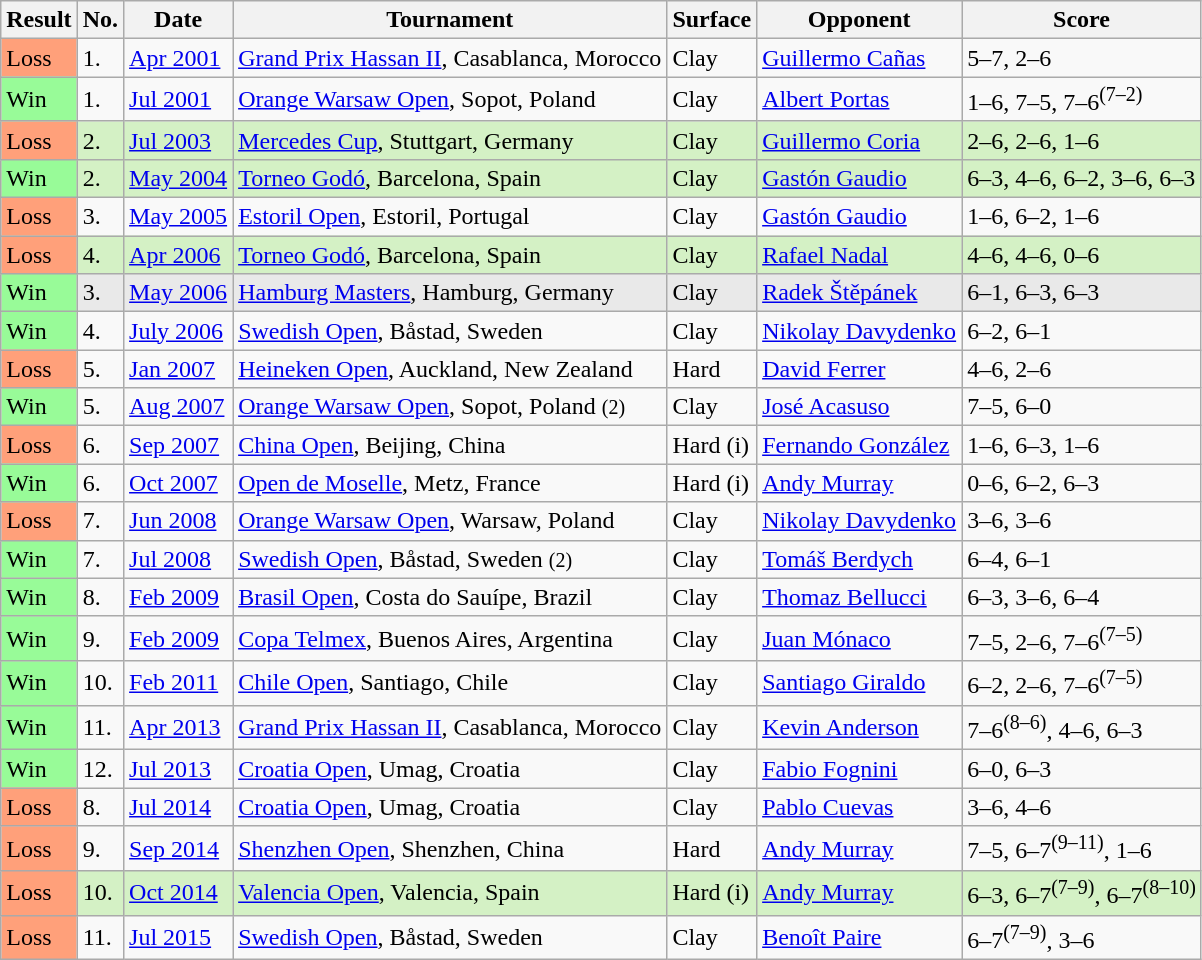<table class="wikitable">
<tr>
<th style="width:40px">Result</th>
<th>No.</th>
<th>Date</th>
<th>Tournament</th>
<th>Surface</th>
<th>Opponent</th>
<th class="unsortable">Score</th>
</tr>
<tr>
<td style="background:#ffa07a;">Loss</td>
<td>1.</td>
<td><a href='#'>Apr 2001</a></td>
<td><a href='#'>Grand Prix Hassan II</a>, Casablanca, Morocco</td>
<td>Clay</td>
<td> <a href='#'>Guillermo Cañas</a></td>
<td>5–7, 2–6</td>
</tr>
<tr>
<td style="background:#98fb98;">Win</td>
<td>1.</td>
<td><a href='#'>Jul 2001</a></td>
<td><a href='#'>Orange Warsaw Open</a>, Sopot, Poland</td>
<td>Clay</td>
<td> <a href='#'>Albert Portas</a></td>
<td>1–6, 7–5, 7–6<sup>(7–2)</sup></td>
</tr>
<tr style="background:#d4f1c5;">
<td style="background:#ffa07a;">Loss</td>
<td>2.</td>
<td><a href='#'>Jul 2003</a></td>
<td><a href='#'>Mercedes Cup</a>, Stuttgart, Germany</td>
<td>Clay</td>
<td> <a href='#'>Guillermo Coria</a></td>
<td>2–6, 2–6, 1–6</td>
</tr>
<tr style="background:#d4f1c5;">
<td style="background:#98fb98;">Win</td>
<td>2.</td>
<td><a href='#'>May 2004</a></td>
<td><a href='#'>Torneo Godó</a>, Barcelona, Spain</td>
<td>Clay</td>
<td> <a href='#'>Gastón Gaudio</a></td>
<td>6–3, 4–6, 6–2, 3–6, 6–3</td>
</tr>
<tr>
<td style="background:#ffa07a;">Loss</td>
<td>3.</td>
<td><a href='#'>May 2005</a></td>
<td><a href='#'>Estoril Open</a>, Estoril, Portugal</td>
<td>Clay</td>
<td> <a href='#'>Gastón Gaudio</a></td>
<td>1–6, 6–2, 1–6</td>
</tr>
<tr style="background:#d4f1c5;">
<td style="background:#ffa07a;">Loss</td>
<td>4.</td>
<td><a href='#'>Apr 2006</a></td>
<td><a href='#'>Torneo Godó</a>, Barcelona, Spain</td>
<td>Clay</td>
<td> <a href='#'>Rafael Nadal</a></td>
<td>4–6, 4–6, 0–6</td>
</tr>
<tr style="background:#e9e9e9;">
<td style="background:#98fb98;">Win</td>
<td>3.</td>
<td><a href='#'>May 2006</a></td>
<td><a href='#'>Hamburg Masters</a>, Hamburg, Germany</td>
<td>Clay</td>
<td> <a href='#'>Radek Štěpánek</a></td>
<td>6–1, 6–3, 6–3</td>
</tr>
<tr>
<td style="background:#98fb98;">Win</td>
<td>4.</td>
<td><a href='#'>July 2006</a></td>
<td><a href='#'>Swedish Open</a>, Båstad, Sweden</td>
<td>Clay</td>
<td> <a href='#'>Nikolay Davydenko</a></td>
<td>6–2, 6–1</td>
</tr>
<tr>
<td style="background:#ffa07a;">Loss</td>
<td>5.</td>
<td><a href='#'>Jan 2007</a></td>
<td><a href='#'>Heineken Open</a>, Auckland, New Zealand</td>
<td>Hard</td>
<td> <a href='#'>David Ferrer</a></td>
<td>4–6, 2–6</td>
</tr>
<tr>
<td style="background:#98fb98;">Win</td>
<td>5.</td>
<td><a href='#'>Aug 2007</a></td>
<td><a href='#'>Orange Warsaw Open</a>, Sopot, Poland <small>(2)</small></td>
<td>Clay</td>
<td> <a href='#'>José Acasuso</a></td>
<td>7–5, 6–0</td>
</tr>
<tr>
<td style="background:#ffa07a;">Loss</td>
<td>6.</td>
<td><a href='#'>Sep 2007</a></td>
<td><a href='#'>China Open</a>, Beijing, China</td>
<td>Hard (i)</td>
<td> <a href='#'>Fernando González</a></td>
<td>1–6, 6–3, 1–6</td>
</tr>
<tr>
<td style="background:#98fb98;">Win</td>
<td>6.</td>
<td><a href='#'>Oct 2007</a></td>
<td><a href='#'>Open de Moselle</a>, Metz, France</td>
<td>Hard (i)</td>
<td> <a href='#'>Andy Murray</a></td>
<td>0–6, 6–2, 6–3</td>
</tr>
<tr>
<td style="background:#ffa07a;">Loss</td>
<td>7.</td>
<td><a href='#'>Jun 2008</a></td>
<td><a href='#'>Orange Warsaw Open</a>, Warsaw, Poland</td>
<td>Clay</td>
<td> <a href='#'>Nikolay Davydenko</a></td>
<td>3–6, 3–6</td>
</tr>
<tr>
<td style="background:#98fb98;">Win</td>
<td>7.</td>
<td><a href='#'>Jul 2008</a></td>
<td><a href='#'>Swedish Open</a>, Båstad, Sweden <small>(2)</small></td>
<td>Clay</td>
<td> <a href='#'>Tomáš Berdych</a></td>
<td>6–4, 6–1</td>
</tr>
<tr>
<td style="background:#98fb98;">Win</td>
<td>8.</td>
<td><a href='#'>Feb 2009</a></td>
<td><a href='#'>Brasil Open</a>, Costa do Sauípe, Brazil</td>
<td>Clay</td>
<td> <a href='#'>Thomaz Bellucci</a></td>
<td>6–3, 3–6, 6–4</td>
</tr>
<tr>
<td style="background:#98fb98;">Win</td>
<td>9.</td>
<td><a href='#'>Feb 2009</a></td>
<td><a href='#'>Copa Telmex</a>, Buenos Aires, Argentina</td>
<td>Clay</td>
<td> <a href='#'>Juan Mónaco</a></td>
<td>7–5, 2–6, 7–6<sup>(7–5)</sup></td>
</tr>
<tr>
<td style="background:#98fb98;">Win</td>
<td>10.</td>
<td><a href='#'>Feb 2011</a></td>
<td><a href='#'>Chile Open</a>, Santiago, Chile</td>
<td>Clay</td>
<td> <a href='#'>Santiago Giraldo</a></td>
<td>6–2, 2–6, 7–6<sup>(7–5)</sup></td>
</tr>
<tr>
<td style="background:#98fb98;">Win</td>
<td>11.</td>
<td><a href='#'>Apr 2013</a></td>
<td><a href='#'>Grand Prix Hassan II</a>, Casablanca, Morocco</td>
<td>Clay</td>
<td> <a href='#'>Kevin Anderson</a></td>
<td>7–6<sup>(8–6)</sup>, 4–6, 6–3</td>
</tr>
<tr>
<td style="background:#98fb98;">Win</td>
<td>12.</td>
<td><a href='#'>Jul 2013</a></td>
<td><a href='#'>Croatia Open</a>, Umag, Croatia</td>
<td>Clay</td>
<td> <a href='#'>Fabio Fognini</a></td>
<td>6–0, 6–3</td>
</tr>
<tr>
<td style="background:#ffa07a;">Loss</td>
<td>8.</td>
<td><a href='#'>Jul 2014</a></td>
<td><a href='#'>Croatia Open</a>, Umag, Croatia</td>
<td>Clay</td>
<td> <a href='#'>Pablo Cuevas</a></td>
<td>3–6, 4–6</td>
</tr>
<tr>
<td style="background:#ffa07a;">Loss</td>
<td>9.</td>
<td><a href='#'>Sep 2014</a></td>
<td><a href='#'>Shenzhen Open</a>, Shenzhen, China</td>
<td>Hard</td>
<td> <a href='#'>Andy Murray</a></td>
<td>7–5, 6–7<sup>(9–11)</sup>, 1–6</td>
</tr>
<tr style="background:#d4f1c5;">
<td style="background:#ffa07a;">Loss</td>
<td>10.</td>
<td><a href='#'>Oct 2014</a></td>
<td><a href='#'>Valencia Open</a>, Valencia, Spain</td>
<td>Hard (i)</td>
<td> <a href='#'>Andy Murray</a></td>
<td>6–3, 6–7<sup>(7–9)</sup>, 6–7<sup>(8–10)</sup></td>
</tr>
<tr>
<td style="background:#ffa07a;">Loss</td>
<td>11.</td>
<td><a href='#'>Jul 2015</a></td>
<td><a href='#'>Swedish Open</a>, Båstad, Sweden</td>
<td>Clay</td>
<td> <a href='#'>Benoît Paire</a></td>
<td>6–7<sup>(7–9)</sup>, 3–6</td>
</tr>
</table>
